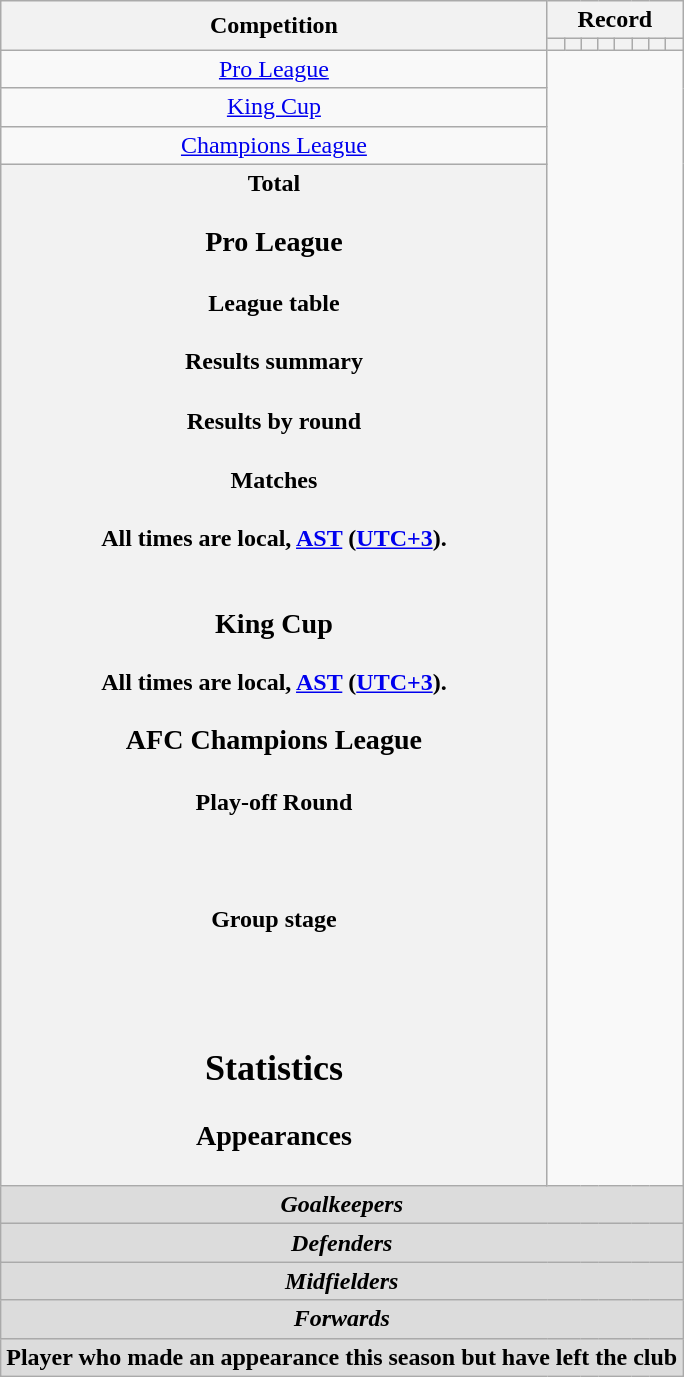<table class="wikitable" style="text-align: center">
<tr>
<th rowspan=2>Competition</th>
<th colspan=8>Record</th>
</tr>
<tr>
<th></th>
<th></th>
<th></th>
<th></th>
<th></th>
<th></th>
<th></th>
<th></th>
</tr>
<tr>
<td><a href='#'>Pro League</a><br></td>
</tr>
<tr>
<td><a href='#'>King Cup</a><br></td>
</tr>
<tr>
<td><a href='#'>Champions League</a><br></td>
</tr>
<tr>
<th>Total<br>
<h3>Pro League</h3><h4>League table</h4><h4>Results summary</h4>
<h4>Results by round</h4><h4>Matches</h4>All times are local, <a href='#'>AST</a> (<a href='#'>UTC+3</a>).<br>


<br>




























<h3>King Cup</h3>
All times are local, <a href='#'>AST</a> (<a href='#'>UTC+3</a>).<br>
<h3>AFC Champions League</h3><h4>Play-off Round</h4><br><h4>Group stage</h4><br><br>




<h2>Statistics</h2><h3>Appearances</h3></th>
</tr>
<tr>
<th colspan=18 style=background:#dcdcdc; text-align:center><em>Goalkeepers</em><br>

</th>
</tr>
<tr>
<th colspan=18 style=background:#dcdcdc; text-align:center><em>Defenders</em><br>









</th>
</tr>
<tr>
<th colspan=18 style=background:#dcdcdc; text-align:center><em>Midfielders</em><br>












</th>
</tr>
<tr>
<th colspan=18 style=background:#dcdcdc; text-align:center><em>Forwards</em><br>



</th>
</tr>
<tr>
<th colspan=18 style=background:#dcdcdc; text-align:center>Player who made an appearance this season but have left the club<br>






</th>
</tr>
</table>
